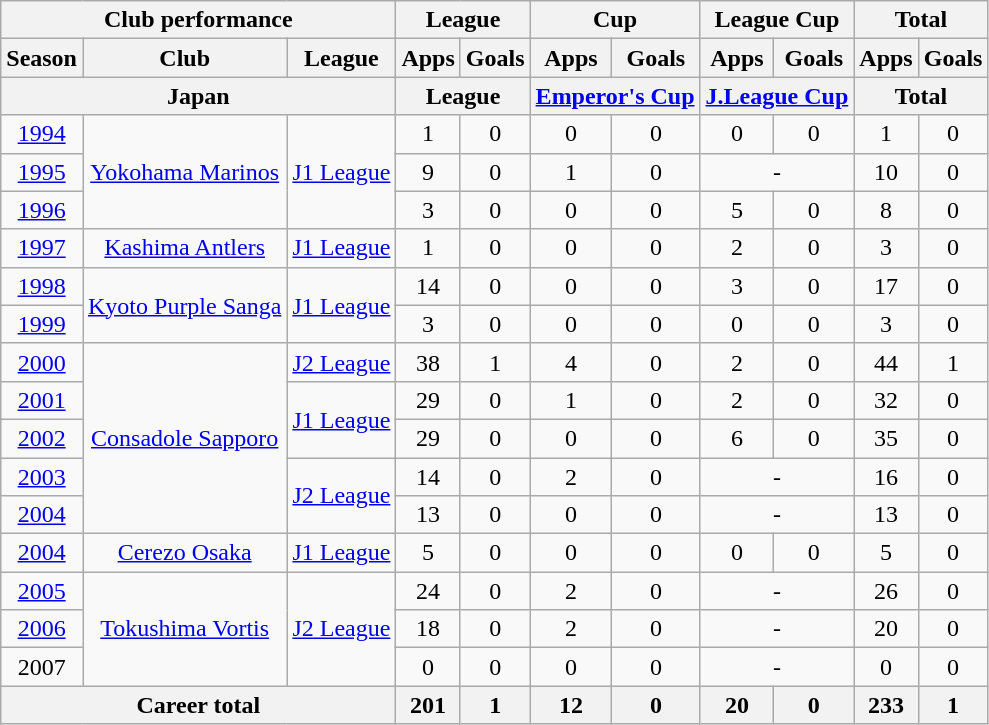<table class="wikitable" style="text-align:center">
<tr>
<th colspan=3>Club performance</th>
<th colspan=2>League</th>
<th colspan=2>Cup</th>
<th colspan=2>League Cup</th>
<th colspan=2>Total</th>
</tr>
<tr>
<th>Season</th>
<th>Club</th>
<th>League</th>
<th>Apps</th>
<th>Goals</th>
<th>Apps</th>
<th>Goals</th>
<th>Apps</th>
<th>Goals</th>
<th>Apps</th>
<th>Goals</th>
</tr>
<tr>
<th colspan=3>Japan</th>
<th colspan=2>League</th>
<th colspan=2><a href='#'>Emperor's Cup</a></th>
<th colspan=2><a href='#'>J.League Cup</a></th>
<th colspan=2>Total</th>
</tr>
<tr>
<td><a href='#'>1994</a></td>
<td rowspan="3"><a href='#'>Yokohama Marinos</a></td>
<td rowspan="3"><a href='#'>J1 League</a></td>
<td>1</td>
<td>0</td>
<td>0</td>
<td>0</td>
<td>0</td>
<td>0</td>
<td>1</td>
<td>0</td>
</tr>
<tr>
<td><a href='#'>1995</a></td>
<td>9</td>
<td>0</td>
<td>1</td>
<td>0</td>
<td colspan="2">-</td>
<td>10</td>
<td>0</td>
</tr>
<tr>
<td><a href='#'>1996</a></td>
<td>3</td>
<td>0</td>
<td>0</td>
<td>0</td>
<td>5</td>
<td>0</td>
<td>8</td>
<td>0</td>
</tr>
<tr>
<td><a href='#'>1997</a></td>
<td><a href='#'>Kashima Antlers</a></td>
<td><a href='#'>J1 League</a></td>
<td>1</td>
<td>0</td>
<td>0</td>
<td>0</td>
<td>2</td>
<td>0</td>
<td>3</td>
<td>0</td>
</tr>
<tr>
<td><a href='#'>1998</a></td>
<td rowspan="2"><a href='#'>Kyoto Purple Sanga</a></td>
<td rowspan="2"><a href='#'>J1 League</a></td>
<td>14</td>
<td>0</td>
<td>0</td>
<td>0</td>
<td>3</td>
<td>0</td>
<td>17</td>
<td>0</td>
</tr>
<tr>
<td><a href='#'>1999</a></td>
<td>3</td>
<td>0</td>
<td>0</td>
<td>0</td>
<td>0</td>
<td>0</td>
<td>3</td>
<td>0</td>
</tr>
<tr>
<td><a href='#'>2000</a></td>
<td rowspan="5"><a href='#'>Consadole Sapporo</a></td>
<td><a href='#'>J2 League</a></td>
<td>38</td>
<td>1</td>
<td>4</td>
<td>0</td>
<td>2</td>
<td>0</td>
<td>44</td>
<td>1</td>
</tr>
<tr>
<td><a href='#'>2001</a></td>
<td rowspan="2"><a href='#'>J1 League</a></td>
<td>29</td>
<td>0</td>
<td>1</td>
<td>0</td>
<td>2</td>
<td>0</td>
<td>32</td>
<td>0</td>
</tr>
<tr>
<td><a href='#'>2002</a></td>
<td>29</td>
<td>0</td>
<td>0</td>
<td>0</td>
<td>6</td>
<td>0</td>
<td>35</td>
<td>0</td>
</tr>
<tr>
<td><a href='#'>2003</a></td>
<td rowspan="2"><a href='#'>J2 League</a></td>
<td>14</td>
<td>0</td>
<td>2</td>
<td>0</td>
<td colspan="2">-</td>
<td>16</td>
<td>0</td>
</tr>
<tr>
<td><a href='#'>2004</a></td>
<td>13</td>
<td>0</td>
<td>0</td>
<td>0</td>
<td colspan="2">-</td>
<td>13</td>
<td>0</td>
</tr>
<tr>
<td><a href='#'>2004</a></td>
<td><a href='#'>Cerezo Osaka</a></td>
<td><a href='#'>J1 League</a></td>
<td>5</td>
<td>0</td>
<td>0</td>
<td>0</td>
<td>0</td>
<td>0</td>
<td>5</td>
<td>0</td>
</tr>
<tr>
<td><a href='#'>2005</a></td>
<td rowspan="3"><a href='#'>Tokushima Vortis</a></td>
<td rowspan="3"><a href='#'>J2 League</a></td>
<td>24</td>
<td>0</td>
<td>2</td>
<td>0</td>
<td colspan="2">-</td>
<td>26</td>
<td>0</td>
</tr>
<tr>
<td><a href='#'>2006</a></td>
<td>18</td>
<td>0</td>
<td>2</td>
<td>0</td>
<td colspan="2">-</td>
<td>20</td>
<td>0</td>
</tr>
<tr>
<td>2007</td>
<td>0</td>
<td>0</td>
<td>0</td>
<td>0</td>
<td colspan="2">-</td>
<td>0</td>
<td>0</td>
</tr>
<tr>
<th colspan=3>Career total</th>
<th>201</th>
<th>1</th>
<th>12</th>
<th>0</th>
<th>20</th>
<th>0</th>
<th>233</th>
<th>1</th>
</tr>
</table>
